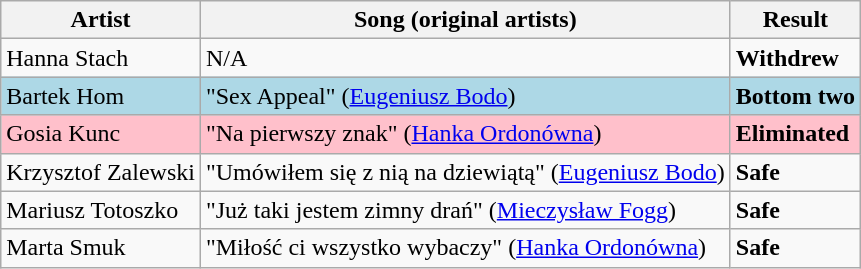<table class=wikitable>
<tr>
<th>Artist</th>
<th>Song (original artists)</th>
<th>Result</th>
</tr>
<tr>
<td>Hanna Stach</td>
<td>N/A</td>
<td><strong>Withdrew</strong></td>
</tr>
<tr style="background:lightblue;">
<td>Bartek Hom</td>
<td>"Sex Appeal" (<a href='#'>Eugeniusz Bodo</a>)</td>
<td><strong>Bottom two</strong></td>
</tr>
<tr style="background:pink;">
<td>Gosia Kunc</td>
<td>"Na pierwszy znak" (<a href='#'>Hanka Ordonówna</a>)</td>
<td><strong>Eliminated</strong></td>
</tr>
<tr>
<td>Krzysztof Zalewski</td>
<td>"Umówiłem się z nią na dziewiątą" (<a href='#'>Eugeniusz Bodo</a>)</td>
<td><strong>Safe</strong></td>
</tr>
<tr>
<td>Mariusz Totoszko</td>
<td>"Już taki jestem zimny drań" (<a href='#'>Mieczysław Fogg</a>)</td>
<td><strong>Safe</strong></td>
</tr>
<tr>
<td>Marta Smuk</td>
<td>"Miłość ci wszystko wybaczy" (<a href='#'>Hanka Ordonówna</a>)</td>
<td><strong>Safe</strong></td>
</tr>
</table>
